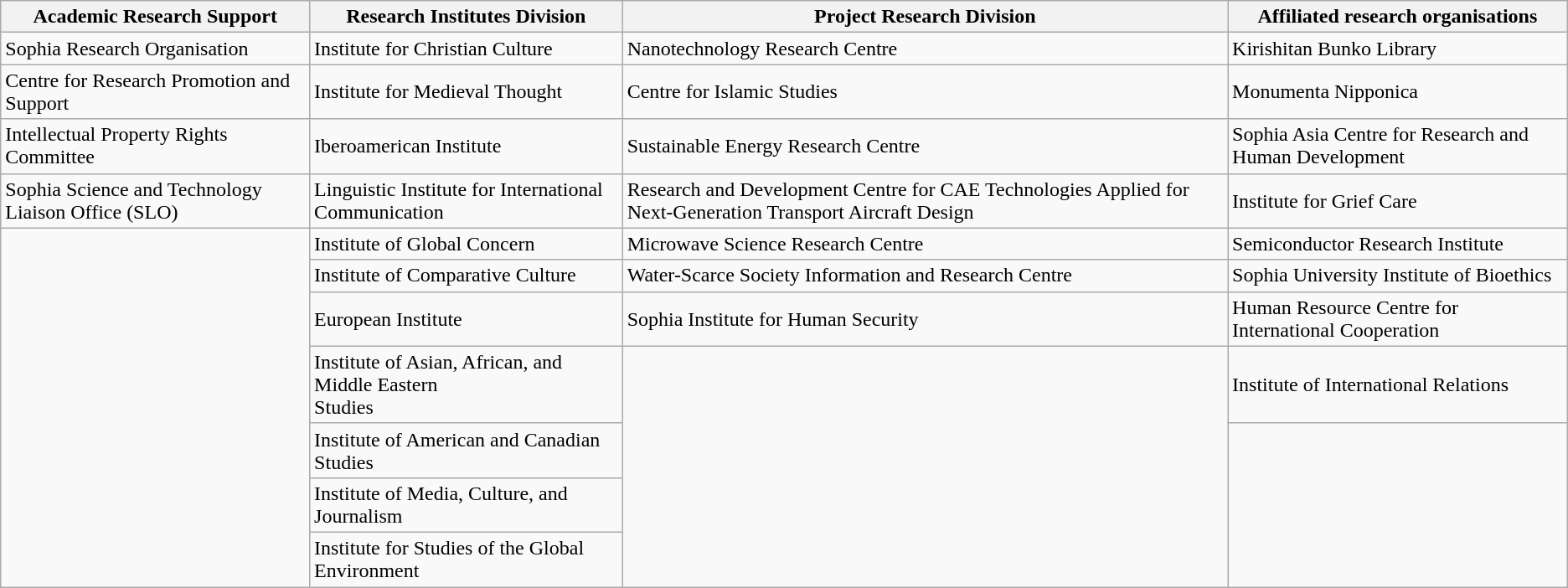<table class="wikitable sortable mw-collapsible mw-collapsed">
<tr>
<th>Academic Research Support</th>
<th>Research Institutes Division</th>
<th>Project Research Division</th>
<th>Affiliated research organisations</th>
</tr>
<tr>
<td>Sophia Research Organisation</td>
<td>Institute for Christian Culture</td>
<td>Nanotechnology Research Centre</td>
<td>Kirishitan Bunko Library</td>
</tr>
<tr>
<td>Centre for Research Promotion and Support</td>
<td>Institute for Medieval Thought</td>
<td>Centre for Islamic Studies</td>
<td>Monumenta Nipponica</td>
</tr>
<tr>
<td>Intellectual Property Rights Committee</td>
<td>Iberoamerican Institute</td>
<td>Sustainable Energy Research Centre</td>
<td>Sophia Asia Centre for Research and Human Development</td>
</tr>
<tr>
<td>Sophia Science and Technology Liaison Office (SLO)</td>
<td>Linguistic Institute for International Communication</td>
<td>Research and Development Centre for CAE Technologies Applied for Next-Generation Transport Aircraft Design</td>
<td>Institute for Grief Care</td>
</tr>
<tr>
<td rowspan="7"></td>
<td>Institute of Global Concern</td>
<td>Microwave Science Research Centre</td>
<td>Semiconductor Research Institute</td>
</tr>
<tr>
<td>Institute of Comparative Culture</td>
<td>Water-Scarce Society Information and Research Centre</td>
<td>Sophia University Institute of Bioethics</td>
</tr>
<tr>
<td>European Institute</td>
<td>Sophia Institute for Human Security</td>
<td>Human Resource Centre for International Cooperation</td>
</tr>
<tr>
<td>Institute of Asian, African, and Middle Eastern<br>Studies</td>
<td rowspan="4"></td>
<td>Institute of International Relations</td>
</tr>
<tr>
<td>Institute of American and Canadian Studies</td>
<td rowspan="3"></td>
</tr>
<tr>
<td>Institute of Media, Culture, and Journalism</td>
</tr>
<tr>
<td>Institute for Studies of the Global Environment</td>
</tr>
</table>
